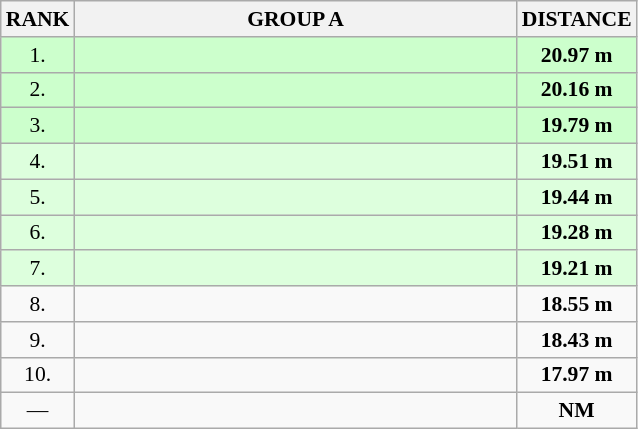<table class="wikitable" style="border-collapse: collapse; font-size: 90%;">
<tr>
<th>RANK</th>
<th style="width: 20em">GROUP A</th>
<th style="width: 5em">DISTANCE</th>
</tr>
<tr style="background:#ccffcc;">
<td align="center">1.</td>
<td></td>
<td align="center"><strong>20.97 m</strong></td>
</tr>
<tr style="background:#ccffcc;">
<td align="center">2.</td>
<td></td>
<td align="center"><strong>20.16 m</strong></td>
</tr>
<tr style="background:#ccffcc;">
<td align="center">3.</td>
<td></td>
<td align="center"><strong>19.79 m</strong></td>
</tr>
<tr style="background:#ddffdd;">
<td align="center">4.</td>
<td></td>
<td align="center"><strong>19.51 m</strong></td>
</tr>
<tr style="background:#ddffdd;">
<td align="center">5.</td>
<td></td>
<td align="center"><strong>19.44 m</strong></td>
</tr>
<tr style="background:#ddffdd;">
<td align="center">6.</td>
<td></td>
<td align="center"><strong>19.28 m</strong></td>
</tr>
<tr style="background:#ddffdd;">
<td align="center">7.</td>
<td></td>
<td align="center"><strong>19.21 m</strong></td>
</tr>
<tr>
<td align="center">8.</td>
<td></td>
<td align="center"><strong>18.55 m</strong></td>
</tr>
<tr>
<td align="center">9.</td>
<td></td>
<td align="center"><strong>18.43 m</strong></td>
</tr>
<tr>
<td align="center">10.</td>
<td></td>
<td align="center"><strong>17.97 m</strong></td>
</tr>
<tr>
<td align="center">—</td>
<td></td>
<td align="center"><strong>NM</strong></td>
</tr>
</table>
